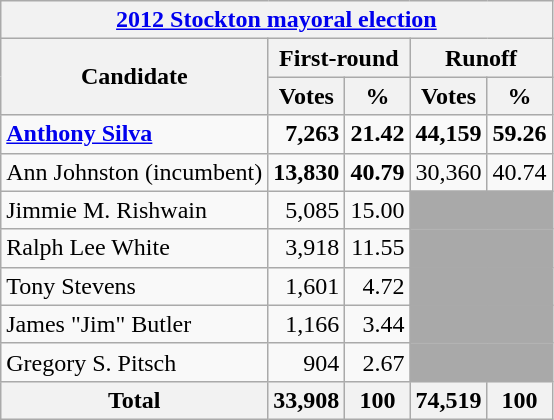<table class=wikitable>
<tr>
<th colspan=5><a href='#'>2012 Stockton mayoral election</a></th>
</tr>
<tr>
<th colspan=1 rowspan=2><strong>Candidate</strong></th>
<th colspan=2><strong>First-round</strong></th>
<th colspan=2><strong>Runoff</strong></th>
</tr>
<tr>
<th>Votes</th>
<th>%</th>
<th>Votes</th>
<th>%</th>
</tr>
<tr>
<td><strong><a href='#'>Anthony Silva</a></strong></td>
<td align="right"><strong>7,263</strong></td>
<td align="right"><strong>21.42</strong></td>
<td align="right"><strong>44,159</strong></td>
<td align="right"><strong>59.26</strong></td>
</tr>
<tr>
<td>Ann Johnston (incumbent)</td>
<td align="right"><strong>13,830</strong></td>
<td align="right"><strong>40.79</strong></td>
<td align="right">30,360</td>
<td align="right">40.74</td>
</tr>
<tr>
<td>Jimmie M. Rishwain</td>
<td align="right">5,085</td>
<td align="right">15.00</td>
<td colspan=2 bgcolor=darkgray></td>
</tr>
<tr>
<td>Ralph Lee White</td>
<td align="right">3,918</td>
<td align="right">11.55</td>
<td colspan=2 bgcolor=darkgray></td>
</tr>
<tr>
<td>Tony Stevens</td>
<td align="right">1,601</td>
<td align="right">4.72</td>
<td colspan=2 bgcolor=darkgray></td>
</tr>
<tr>
<td>James "Jim" Butler</td>
<td align="right">1,166</td>
<td align="right">3.44</td>
<td colspan=2 bgcolor=darkgray></td>
</tr>
<tr>
<td>Gregory S. Pitsch</td>
<td align="right">904</td>
<td align="right">2.67</td>
<td colspan=2 bgcolor=darkgray></td>
</tr>
<tr>
<th>Total</th>
<th>33,908</th>
<th>100</th>
<th>74,519</th>
<th>100</th>
</tr>
</table>
